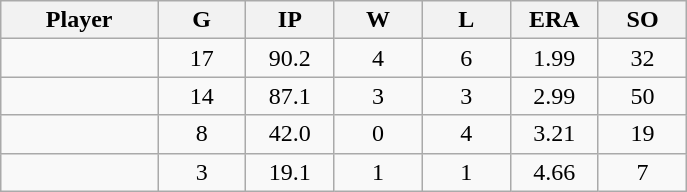<table class="wikitable sortable">
<tr>
<th bgcolor="#DDDDFF" width="16%">Player</th>
<th bgcolor="#DDDDFF" width="9%">G</th>
<th bgcolor="#DDDDFF" width="9%">IP</th>
<th bgcolor="#DDDDFF" width="9%">W</th>
<th bgcolor="#DDDDFF" width="9%">L</th>
<th bgcolor="#DDDDFF" width="9%">ERA</th>
<th bgcolor="#DDDDFF" width="9%">SO</th>
</tr>
<tr align="center">
<td></td>
<td>17</td>
<td>90.2</td>
<td>4</td>
<td>6</td>
<td>1.99</td>
<td>32</td>
</tr>
<tr align="center">
<td></td>
<td>14</td>
<td>87.1</td>
<td>3</td>
<td>3</td>
<td>2.99</td>
<td>50</td>
</tr>
<tr align="center">
<td></td>
<td>8</td>
<td>42.0</td>
<td>0</td>
<td>4</td>
<td>3.21</td>
<td>19</td>
</tr>
<tr align="center">
<td></td>
<td>3</td>
<td>19.1</td>
<td>1</td>
<td>1</td>
<td>4.66</td>
<td>7</td>
</tr>
</table>
